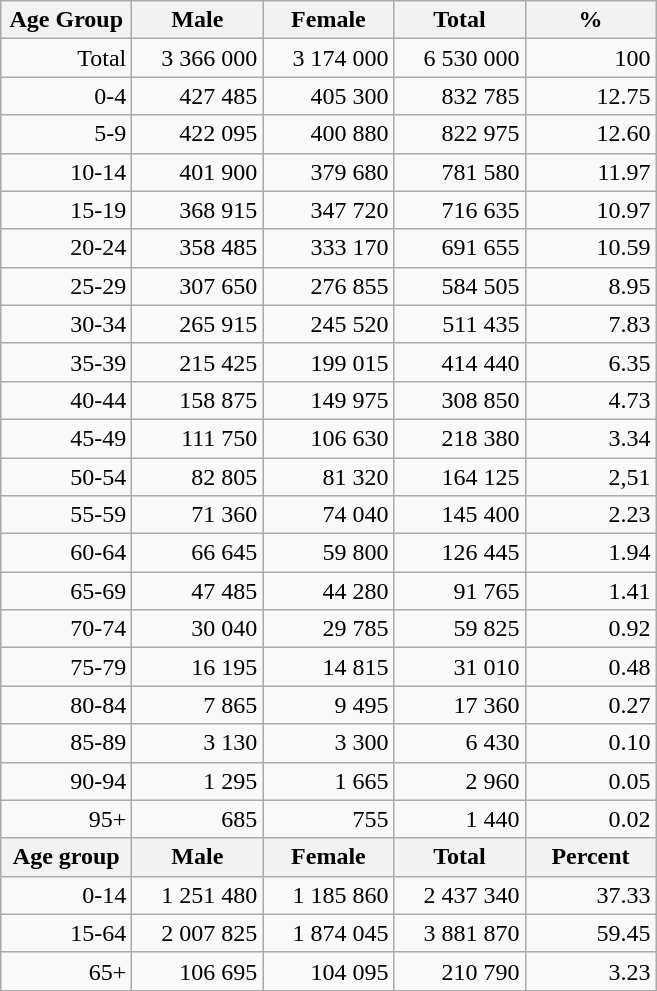<table class="wikitable">
<tr>
<th width="80pt">Age Group</th>
<th width="80pt">Male</th>
<th width="80pt">Female</th>
<th width="80pt">Total</th>
<th width="80pt">%</th>
</tr>
<tr>
<td align="right">Total</td>
<td align="right">3 366 000</td>
<td align="right">3 174 000</td>
<td align="right">6 530 000</td>
<td align="right">100</td>
</tr>
<tr>
<td align="right">0-4</td>
<td align="right">427 485</td>
<td align="right">405 300</td>
<td align="right">832 785</td>
<td align="right">12.75</td>
</tr>
<tr>
<td align="right">5-9</td>
<td align="right">422 095</td>
<td align="right">400 880</td>
<td align="right">822 975</td>
<td align="right">12.60</td>
</tr>
<tr>
<td align="right">10-14</td>
<td align="right">401 900</td>
<td align="right">379 680</td>
<td align="right">781 580</td>
<td align="right">11.97</td>
</tr>
<tr>
<td align="right">15-19</td>
<td align="right">368 915</td>
<td align="right">347 720</td>
<td align="right">716 635</td>
<td align="right">10.97</td>
</tr>
<tr>
<td align="right">20-24</td>
<td align="right">358 485</td>
<td align="right">333 170</td>
<td align="right">691 655</td>
<td align="right">10.59</td>
</tr>
<tr>
<td align="right">25-29</td>
<td align="right">307 650</td>
<td align="right">276 855</td>
<td align="right">584 505</td>
<td align="right">8.95</td>
</tr>
<tr>
<td align="right">30-34</td>
<td align="right">265 915</td>
<td align="right">245 520</td>
<td align="right">511 435</td>
<td align="right">7.83</td>
</tr>
<tr>
<td align="right">35-39</td>
<td align="right">215 425</td>
<td align="right">199 015</td>
<td align="right">414 440</td>
<td align="right">6.35</td>
</tr>
<tr>
<td align="right">40-44</td>
<td align="right">158 875</td>
<td align="right">149 975</td>
<td align="right">308 850</td>
<td align="right">4.73</td>
</tr>
<tr>
<td align="right">45-49</td>
<td align="right">111 750</td>
<td align="right">106 630</td>
<td align="right">218 380</td>
<td align="right">3.34</td>
</tr>
<tr>
<td align="right">50-54</td>
<td align="right">82 805</td>
<td align="right">81 320</td>
<td align="right">164 125</td>
<td align="right">2,51</td>
</tr>
<tr>
<td align="right">55-59</td>
<td align="right">71 360</td>
<td align="right">74 040</td>
<td align="right">145 400</td>
<td align="right">2.23</td>
</tr>
<tr>
<td align="right">60-64</td>
<td align="right">66 645</td>
<td align="right">59 800</td>
<td align="right">126 445</td>
<td align="right">1.94</td>
</tr>
<tr>
<td align="right">65-69</td>
<td align="right">47 485</td>
<td align="right">44 280</td>
<td align="right">91 765</td>
<td align="right">1.41</td>
</tr>
<tr>
<td align="right">70-74</td>
<td align="right">30 040</td>
<td align="right">29 785</td>
<td align="right">59 825</td>
<td align="right">0.92</td>
</tr>
<tr>
<td align="right">75-79</td>
<td align="right">16 195</td>
<td align="right">14 815</td>
<td align="right">31 010</td>
<td align="right">0.48</td>
</tr>
<tr>
<td align="right">80-84</td>
<td align="right">7 865</td>
<td align="right">9 495</td>
<td align="right">17 360</td>
<td align="right">0.27</td>
</tr>
<tr>
<td align="right">85-89</td>
<td align="right">3 130</td>
<td align="right">3 300</td>
<td align="right">6 430</td>
<td align="right">0.10</td>
</tr>
<tr>
<td align="right">90-94</td>
<td align="right">1 295</td>
<td align="right">1 665</td>
<td align="right">2 960</td>
<td align="right">0.05</td>
</tr>
<tr>
<td align="right">95+</td>
<td align="right">685</td>
<td align="right">755</td>
<td align="right">1 440</td>
<td align="right">0.02</td>
</tr>
<tr>
<th width="50">Age group</th>
<th width="80pt">Male</th>
<th width="80">Female</th>
<th width="80">Total</th>
<th width="50">Percent</th>
</tr>
<tr>
<td align="right">0-14</td>
<td align="right">1 251 480</td>
<td align="right">1 185 860</td>
<td align="right">2 437 340</td>
<td align="right">37.33</td>
</tr>
<tr>
<td align="right">15-64</td>
<td align="right">2 007 825</td>
<td align="right">1 874 045</td>
<td align="right">3 881 870</td>
<td align="right">59.45</td>
</tr>
<tr>
<td align="right">65+</td>
<td align="right">106 695</td>
<td align="right">104 095</td>
<td align="right">210 790</td>
<td align="right">3.23</td>
</tr>
<tr>
</tr>
</table>
